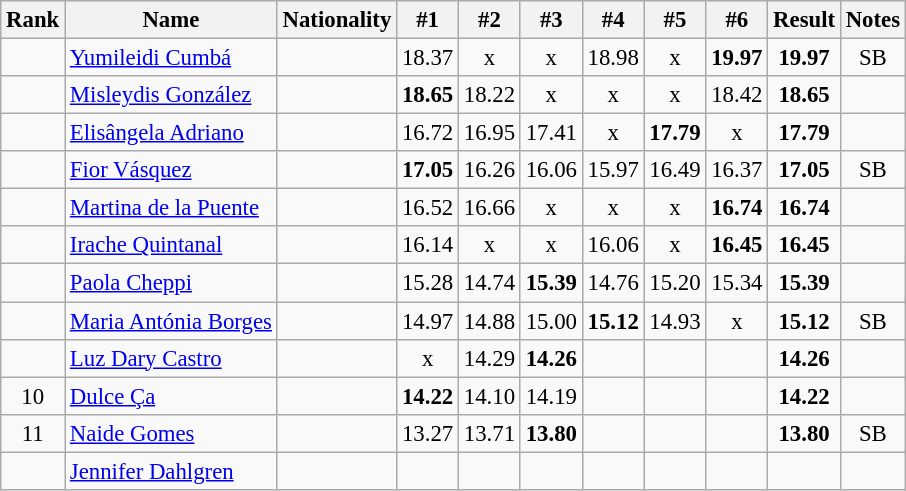<table class="wikitable sortable" style="text-align:center;font-size:95%">
<tr>
<th>Rank</th>
<th>Name</th>
<th>Nationality</th>
<th>#1</th>
<th>#2</th>
<th>#3</th>
<th>#4</th>
<th>#5</th>
<th>#6</th>
<th>Result</th>
<th>Notes</th>
</tr>
<tr>
<td></td>
<td align=left><a href='#'>Yumileidi Cumbá</a></td>
<td align=left></td>
<td>18.37</td>
<td>x</td>
<td>x</td>
<td>18.98</td>
<td>x</td>
<td><strong>19.97</strong></td>
<td><strong>19.97</strong></td>
<td>SB</td>
</tr>
<tr>
<td></td>
<td align=left><a href='#'>Misleydis González</a></td>
<td align=left></td>
<td><strong>18.65</strong></td>
<td>18.22</td>
<td>x</td>
<td>x</td>
<td>x</td>
<td>18.42</td>
<td><strong>18.65</strong></td>
<td></td>
</tr>
<tr>
<td></td>
<td align=left><a href='#'>Elisângela Adriano</a></td>
<td align=left></td>
<td>16.72</td>
<td>16.95</td>
<td>17.41</td>
<td>x</td>
<td><strong>17.79</strong></td>
<td>x</td>
<td><strong>17.79</strong></td>
<td></td>
</tr>
<tr>
<td></td>
<td align=left><a href='#'>Fior Vásquez</a></td>
<td align=left></td>
<td><strong>17.05</strong></td>
<td>16.26</td>
<td>16.06</td>
<td>15.97</td>
<td>16.49</td>
<td>16.37</td>
<td><strong>17.05</strong></td>
<td>SB</td>
</tr>
<tr>
<td></td>
<td align=left><a href='#'>Martina de la Puente</a></td>
<td align=left></td>
<td>16.52</td>
<td>16.66</td>
<td>x</td>
<td>x</td>
<td>x</td>
<td><strong>16.74</strong></td>
<td><strong>16.74</strong></td>
<td></td>
</tr>
<tr>
<td></td>
<td align=left><a href='#'>Irache Quintanal</a></td>
<td align=left></td>
<td>16.14</td>
<td>x</td>
<td>x</td>
<td>16.06</td>
<td>x</td>
<td><strong>16.45</strong></td>
<td><strong>16.45</strong></td>
<td></td>
</tr>
<tr>
<td></td>
<td align=left><a href='#'>Paola Cheppi</a></td>
<td align=left></td>
<td>15.28</td>
<td>14.74</td>
<td><strong>15.39</strong></td>
<td>14.76</td>
<td>15.20</td>
<td>15.34</td>
<td><strong>15.39</strong></td>
<td></td>
</tr>
<tr>
<td></td>
<td align=left><a href='#'>Maria Antónia Borges</a></td>
<td align=left></td>
<td>14.97</td>
<td>14.88</td>
<td>15.00</td>
<td><strong>15.12</strong></td>
<td>14.93</td>
<td>x</td>
<td><strong>15.12</strong></td>
<td>SB</td>
</tr>
<tr>
<td></td>
<td align=left><a href='#'>Luz Dary Castro</a></td>
<td align=left></td>
<td>x</td>
<td>14.29</td>
<td><strong>14.26</strong></td>
<td></td>
<td></td>
<td></td>
<td><strong>14.26</strong></td>
<td></td>
</tr>
<tr>
<td>10</td>
<td align=left><a href='#'>Dulce Ça</a></td>
<td align=left></td>
<td><strong>14.22</strong></td>
<td>14.10</td>
<td>14.19</td>
<td></td>
<td></td>
<td></td>
<td><strong>14.22</strong></td>
<td></td>
</tr>
<tr>
<td>11</td>
<td align=left><a href='#'>Naide Gomes</a></td>
<td align=left></td>
<td>13.27</td>
<td>13.71</td>
<td><strong>13.80</strong></td>
<td></td>
<td></td>
<td></td>
<td><strong>13.80</strong></td>
<td>SB</td>
</tr>
<tr>
<td></td>
<td align=left><a href='#'>Jennifer Dahlgren</a></td>
<td align=left></td>
<td></td>
<td></td>
<td></td>
<td></td>
<td></td>
<td></td>
<td><strong></strong></td>
<td></td>
</tr>
</table>
